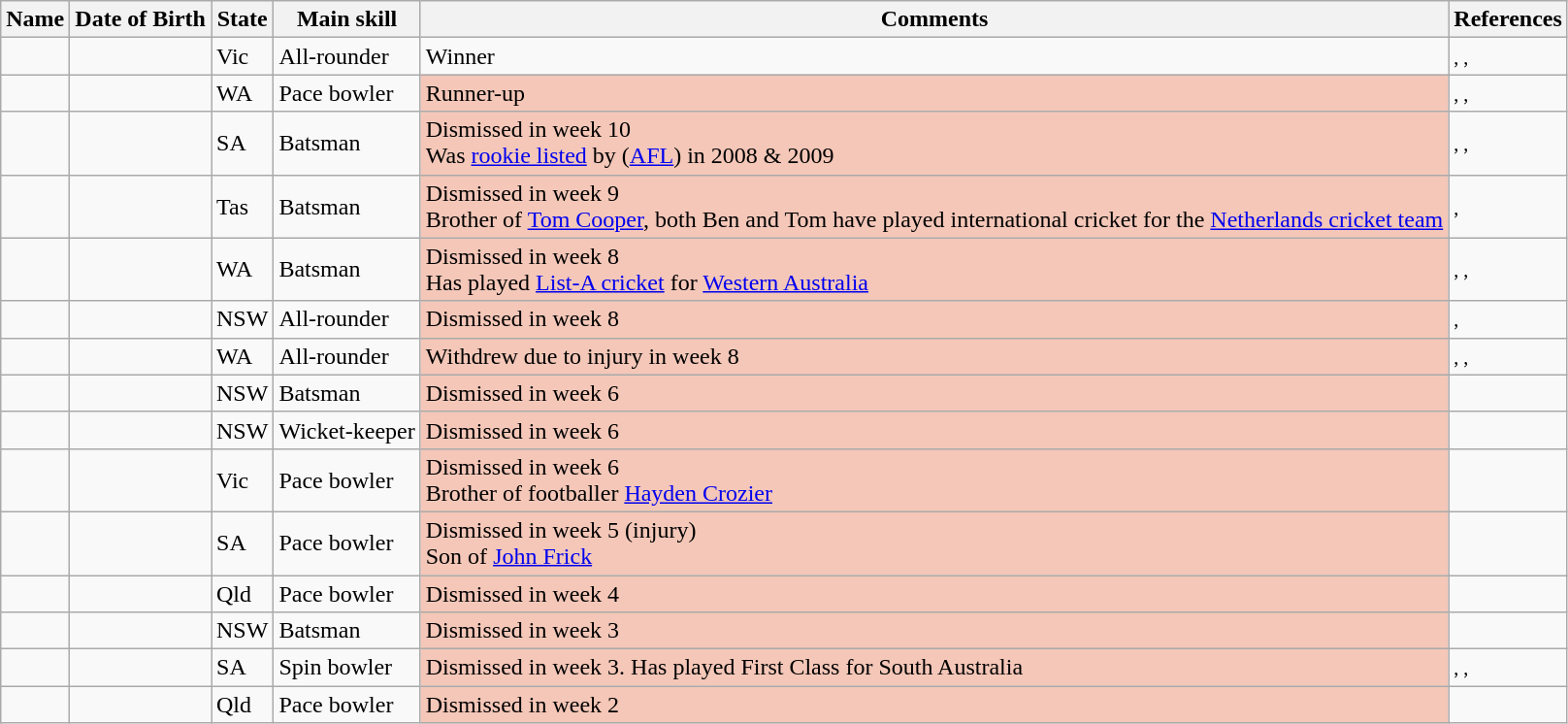<table class="wikitable sortable">
<tr>
<th>Name</th>
<th>Date of Birth</th>
<th>State</th>
<th>Main skill</th>
<th>Comments</th>
<th>References</th>
</tr>
<tr>
<td></td>
<td></td>
<td>Vic</td>
<td>All-rounder</td>
<td>Winner</td>
<td><small>, ,  </small></td>
</tr>
<tr>
<td></td>
<td></td>
<td>WA</td>
<td>Pace bowler</td>
<td style="background:#f4c7b8;">Runner-up<br></td>
<td><small>, , </small></td>
</tr>
<tr>
<td></td>
<td></td>
<td>SA</td>
<td>Batsman</td>
<td style="background:#f4c7b8;">Dismissed in week 10<br>Was <a href='#'>rookie listed</a> by  (<a href='#'>AFL</a>) in 2008 & 2009</td>
<td><small>, , </small></td>
</tr>
<tr>
<td></td>
<td></td>
<td>Tas</td>
<td>Batsman</td>
<td style="background:#f4c7b8;">Dismissed in week 9<br>Brother of <a href='#'>Tom Cooper</a>, both Ben and Tom have played international cricket for the <a href='#'>Netherlands cricket team</a></td>
<td><small>, </small></td>
</tr>
<tr>
<td></td>
<td></td>
<td>WA</td>
<td>Batsman</td>
<td style="background:#f4c7b8;">Dismissed in week 8<br> Has played <a href='#'>List-A cricket</a> for <a href='#'>Western Australia</a></td>
<td><small>, , </small></td>
</tr>
<tr>
<td></td>
<td></td>
<td>NSW</td>
<td>All-rounder</td>
<td style="background:#f4c7b8;">Dismissed in week 8<br></td>
<td><small>, </small></td>
</tr>
<tr>
<td></td>
<td></td>
<td>WA</td>
<td>All-rounder</td>
<td style="background:#f4c7b8;">Withdrew due to injury in week 8<br></td>
<td><small>,  , </small></td>
</tr>
<tr>
<td></td>
<td></td>
<td>NSW</td>
<td>Batsman</td>
<td style="background:#f4c7b8;">Dismissed in week 6<br></td>
<td><small></small></td>
</tr>
<tr>
<td></td>
<td></td>
<td>NSW</td>
<td>Wicket-keeper</td>
<td style="background:#f4c7b8;">Dismissed in week 6<br></td>
<td><small></small></td>
</tr>
<tr>
<td></td>
<td></td>
<td>Vic</td>
<td>Pace bowler</td>
<td style="background:#f4c7b8;">Dismissed in week 6<br> Brother of  footballer <a href='#'>Hayden Crozier</a></td>
<td><small></small></td>
</tr>
<tr>
<td></td>
<td></td>
<td>SA</td>
<td>Pace bowler</td>
<td style="background:#f4c7b8;">Dismissed in week 5 (injury)<br>Son of <a href='#'>John Frick</a></td>
<td><small></small></td>
</tr>
<tr>
<td></td>
<td></td>
<td>Qld</td>
<td>Pace bowler</td>
<td style="background:#f4c7b8;">Dismissed in week 4</td>
<td><small></small></td>
</tr>
<tr>
<td></td>
<td></td>
<td>NSW</td>
<td>Batsman</td>
<td style="background:#f4c7b8;">Dismissed in week 3</td>
<td><small></small></td>
</tr>
<tr>
<td></td>
<td></td>
<td>SA</td>
<td>Spin bowler</td>
<td style="background:#f4c7b8;">Dismissed in week 3. Has played First Class for South Australia</td>
<td><small>, , </small></td>
</tr>
<tr>
<td></td>
<td></td>
<td>Qld</td>
<td>Pace bowler</td>
<td style="background:#f4c7b8;">Dismissed in week 2</td>
<td><small></small></td>
</tr>
</table>
